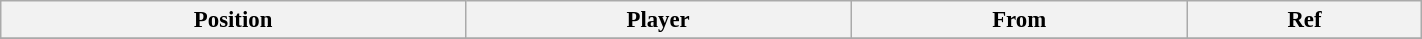<table class="wikitable sortable" style="width:75%; text-align:center; font-size:95%; text-align:left;">
<tr>
<th><strong>Position</strong></th>
<th><strong>Player</strong></th>
<th><strong>From</strong></th>
<th><strong>Ref</strong></th>
</tr>
<tr>
</tr>
</table>
